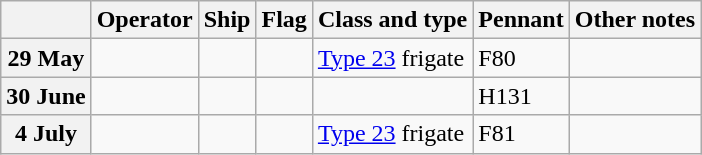<table class="wikitable">
<tr>
<th></th>
<th>Operator</th>
<th>Ship</th>
<th>Flag</th>
<th>Class and type</th>
<th>Pennant</th>
<th>Other notes</th>
</tr>
<tr ---->
<th>29 May</th>
<td></td>
<td><strong></strong></td>
<td></td>
<td><a href='#'>Type 23</a> frigate</td>
<td>F80</td>
<td></td>
</tr>
<tr ---->
<th>30 June</th>
<td></td>
<td><strong></strong></td>
<td></td>
<td></td>
<td>H131</td>
<td></td>
</tr>
<tr ---->
<th>4 July</th>
<td></td>
<td><strong></strong></td>
<td></td>
<td><a href='#'>Type 23</a> frigate</td>
<td>F81</td>
<td></td>
</tr>
</table>
